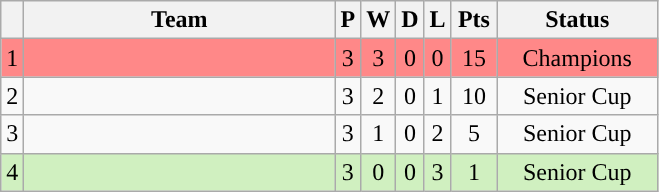<table class="wikitable" style="text-align:center;">
<tr>
<th></th>
<th width="200px">Team</th>
<th>P</th>
<th>W</th>
<th>D</th>
<th>L</th>
<th width="23px">Pts</th>
<th width="100px">Status</th>
</tr>
<tr bgcolor="#FF8888">
<td>1</td>
<td></td>
<td>3</td>
<td>3</td>
<td>0</td>
<td>0</td>
<td>15</td>
<td>Champions</td>
</tr>
<tr>
<td>2</td>
<td></td>
<td>3</td>
<td>2</td>
<td>0</td>
<td>1</td>
<td>10</td>
<td>Senior Cup</td>
</tr>
<tr>
<td>3</td>
<td></td>
<td>3</td>
<td>1</td>
<td>0</td>
<td>2</td>
<td>5</td>
<td>Senior Cup</td>
</tr>
<tr bgcolor="#D0F0C0">
<td>4</td>
<td></td>
<td>3</td>
<td>0</td>
<td>0</td>
<td>3</td>
<td>1</td>
<td>Senior Cup</td>
</tr>
</table>
